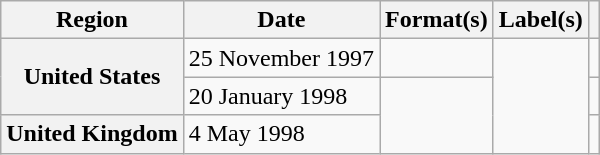<table class="wikitable plainrowheaders">
<tr>
<th scope="col">Region</th>
<th scope="col">Date</th>
<th scope="col">Format(s)</th>
<th scope="col">Label(s)</th>
<th scope="col"></th>
</tr>
<tr>
<th scope="row" rowspan="2">United States</th>
<td>25 November 1997</td>
<td></td>
<td rowspan="3"></td>
<td></td>
</tr>
<tr>
<td>20 January 1998</td>
<td rowspan="2"></td>
<td></td>
</tr>
<tr>
<th scope="row">United Kingdom</th>
<td>4 May 1998</td>
<td></td>
</tr>
</table>
